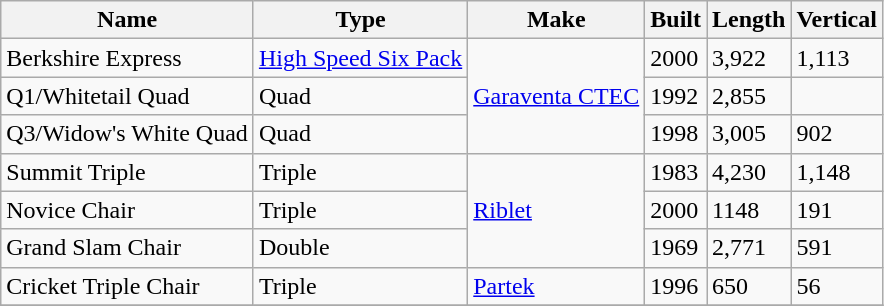<table class="wikitable">
<tr>
<th>Name</th>
<th>Type</th>
<th>Make</th>
<th>Built</th>
<th>Length<br></th>
<th>Vertical<br></th>
</tr>
<tr>
<td>Berkshire Express</td>
<td><a href='#'>High Speed Six Pack</a></td>
<td rowspan="3"><a href='#'>Garaventa CTEC</a></td>
<td>2000</td>
<td>3,922</td>
<td>1,113</td>
</tr>
<tr>
<td>Q1/Whitetail Quad</td>
<td>Quad</td>
<td>1992</td>
<td>2,855</td>
<td></td>
</tr>
<tr>
<td>Q3/Widow's White Quad</td>
<td>Quad</td>
<td>1998</td>
<td>3,005</td>
<td>902</td>
</tr>
<tr>
<td>Summit Triple</td>
<td>Triple</td>
<td rowspan="3"><a href='#'>Riblet</a></td>
<td>1983</td>
<td>4,230</td>
<td>1,148</td>
</tr>
<tr>
<td>Novice Chair</td>
<td>Triple</td>
<td>2000</td>
<td>1148</td>
<td>191</td>
</tr>
<tr>
<td>Grand Slam Chair</td>
<td>Double</td>
<td>1969</td>
<td>2,771</td>
<td>591</td>
</tr>
<tr>
<td>Cricket Triple Chair</td>
<td>Triple</td>
<td><a href='#'>Partek</a></td>
<td>1996</td>
<td>650</td>
<td>56</td>
</tr>
<tr>
</tr>
</table>
